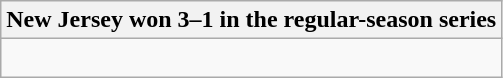<table class="wikitable collapsible collapsed">
<tr>
<th>New Jersey won 3–1 in the regular-season series</th>
</tr>
<tr>
<td><br>


</td>
</tr>
</table>
